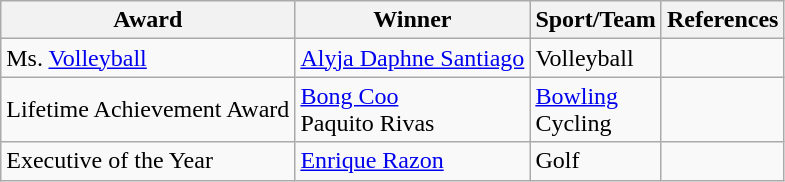<table class="wikitable">
<tr>
<th>Award</th>
<th>Winner</th>
<th>Sport/Team</th>
<th>References</th>
</tr>
<tr>
<td>Ms. <a href='#'>Volleyball</a></td>
<td><a href='#'>Alyja Daphne Santiago</a></td>
<td>Volleyball </td>
<td></td>
</tr>
<tr>
<td>Lifetime Achievement Award</td>
<td><a href='#'>Bong Coo</a><br>Paquito Rivas</td>
<td><a href='#'>Bowling</a>  <br>Cycling </td>
<td></td>
</tr>
<tr>
<td>Executive of the Year</td>
<td><a href='#'>Enrique Razon</a></td>
<td>Golf </td>
<td></td>
</tr>
</table>
